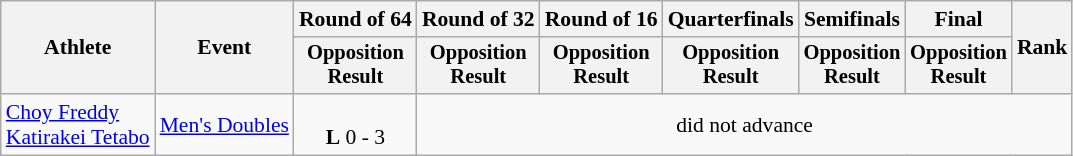<table class="wikitable" style="font-size:90%">
<tr>
<th rowspan=2>Athlete</th>
<th rowspan=2>Event</th>
<th>Round of 64</th>
<th>Round of 32</th>
<th>Round of 16</th>
<th>Quarterfinals</th>
<th>Semifinals</th>
<th>Final</th>
<th rowspan=2>Rank</th>
</tr>
<tr style="font-size:95%">
<th>Opposition<br>Result</th>
<th>Opposition<br>Result</th>
<th>Opposition<br>Result</th>
<th>Opposition<br>Result</th>
<th>Opposition<br>Result</th>
<th>Opposition<br>Result</th>
</tr>
<tr align=center>
<td align=left><a href='#'>Choy Freddy</a><br><a href='#'>Katirakei Tetabo</a></td>
<td align=left><a href='#'>Men's Doubles</a></td>
<td><br><strong>L</strong> 0 - 3</td>
<td colspan=6>did not advance</td>
</tr>
</table>
